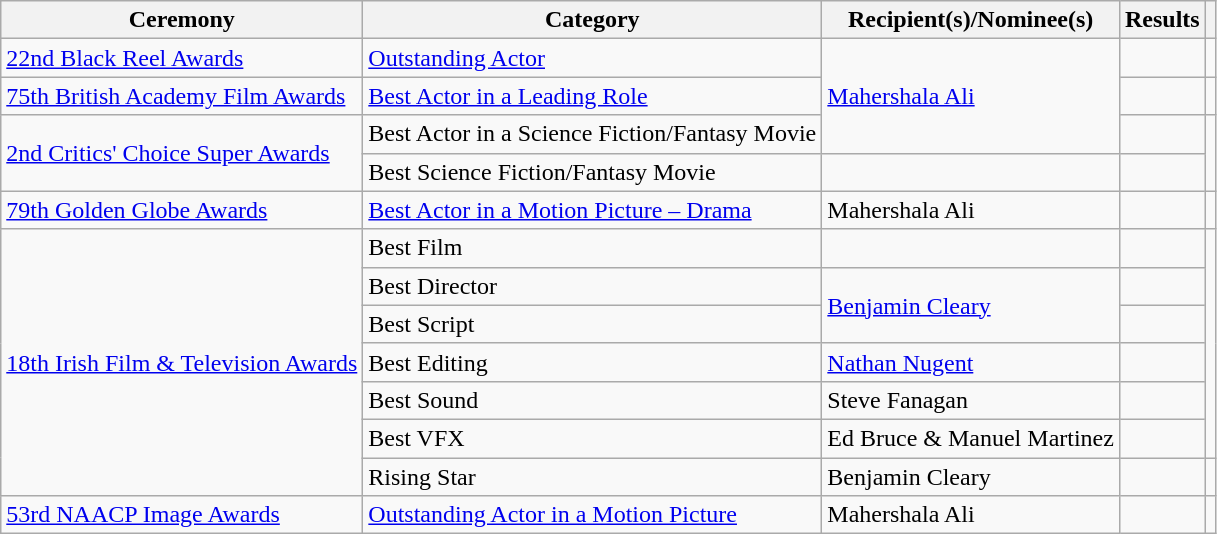<table class="wikitable">
<tr>
<th>Ceremony</th>
<th>Category</th>
<th>Recipient(s)/Nominee(s)</th>
<th>Results</th>
<th></th>
</tr>
<tr>
<td><a href='#'>22nd Black Reel Awards</a></td>
<td><a href='#'>Outstanding Actor</a></td>
<td rowspan="3"><a href='#'>Mahershala Ali</a></td>
<td></td>
<td></td>
</tr>
<tr>
<td><a href='#'>75th British Academy Film Awards</a></td>
<td><a href='#'>Best Actor in a Leading Role</a></td>
<td></td>
<td></td>
</tr>
<tr>
<td rowspan="2"><a href='#'>2nd Critics' Choice Super Awards</a></td>
<td>Best Actor in a Science Fiction/Fantasy Movie</td>
<td></td>
<td rowspan="2"></td>
</tr>
<tr>
<td>Best Science Fiction/Fantasy Movie</td>
<td></td>
<td></td>
</tr>
<tr>
<td><a href='#'>79th Golden Globe Awards</a></td>
<td><a href='#'>Best Actor in a Motion Picture – Drama</a></td>
<td>Mahershala Ali</td>
<td></td>
<td></td>
</tr>
<tr>
<td rowspan="7"><a href='#'>18th Irish Film & Television Awards</a></td>
<td>Best Film</td>
<td></td>
<td></td>
<td rowspan="6"></td>
</tr>
<tr>
<td>Best Director</td>
<td rowspan="2"><a href='#'>Benjamin Cleary</a></td>
<td></td>
</tr>
<tr>
<td>Best Script</td>
<td></td>
</tr>
<tr>
<td>Best Editing</td>
<td><a href='#'>Nathan Nugent</a></td>
<td></td>
</tr>
<tr>
<td>Best Sound</td>
<td>Steve Fanagan</td>
<td></td>
</tr>
<tr>
<td>Best VFX</td>
<td>Ed Bruce & Manuel Martinez</td>
<td></td>
</tr>
<tr>
<td>Rising Star</td>
<td>Benjamin Cleary</td>
<td></td>
<td></td>
</tr>
<tr>
<td><a href='#'>53rd NAACP Image Awards</a></td>
<td><a href='#'>Outstanding Actor in a Motion Picture</a></td>
<td>Mahershala Ali</td>
<td></td>
<td></td>
</tr>
</table>
